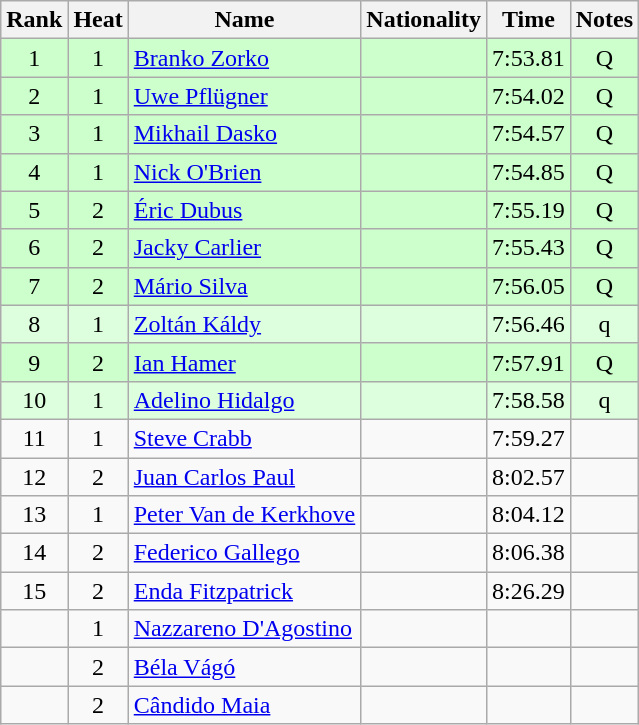<table class="wikitable sortable" style="text-align:center">
<tr>
<th>Rank</th>
<th>Heat</th>
<th>Name</th>
<th>Nationality</th>
<th>Time</th>
<th>Notes</th>
</tr>
<tr bgcolor=ccffcc>
<td>1</td>
<td>1</td>
<td align="left"><a href='#'>Branko Zorko</a></td>
<td align=left></td>
<td>7:53.81</td>
<td>Q</td>
</tr>
<tr bgcolor=ccffcc>
<td>2</td>
<td>1</td>
<td align="left"><a href='#'>Uwe Pflügner</a></td>
<td align=left></td>
<td>7:54.02</td>
<td>Q</td>
</tr>
<tr bgcolor=ccffcc>
<td>3</td>
<td>1</td>
<td align="left"><a href='#'>Mikhail Dasko</a></td>
<td align=left></td>
<td>7:54.57</td>
<td>Q</td>
</tr>
<tr bgcolor=ccffcc>
<td>4</td>
<td>1</td>
<td align="left"><a href='#'>Nick O'Brien</a></td>
<td align=left></td>
<td>7:54.85</td>
<td>Q</td>
</tr>
<tr bgcolor=ccffcc>
<td>5</td>
<td>2</td>
<td align="left"><a href='#'>Éric Dubus</a></td>
<td align=left></td>
<td>7:55.19</td>
<td>Q</td>
</tr>
<tr bgcolor=ccffcc>
<td>6</td>
<td>2</td>
<td align="left"><a href='#'>Jacky Carlier</a></td>
<td align=left></td>
<td>7:55.43</td>
<td>Q</td>
</tr>
<tr bgcolor=ccffcc>
<td>7</td>
<td>2</td>
<td align="left"><a href='#'>Mário Silva</a></td>
<td align=left></td>
<td>7:56.05</td>
<td>Q</td>
</tr>
<tr bgcolor=ddffdd>
<td>8</td>
<td>1</td>
<td align="left"><a href='#'>Zoltán Káldy</a></td>
<td align=left></td>
<td>7:56.46</td>
<td>q</td>
</tr>
<tr bgcolor=ccffcc>
<td>9</td>
<td>2</td>
<td align="left"><a href='#'>Ian Hamer</a></td>
<td align=left></td>
<td>7:57.91</td>
<td>Q</td>
</tr>
<tr bgcolor=ddffdd>
<td>10</td>
<td>1</td>
<td align="left"><a href='#'>Adelino Hidalgo</a></td>
<td align=left></td>
<td>7:58.58</td>
<td>q</td>
</tr>
<tr>
<td>11</td>
<td>1</td>
<td align="left"><a href='#'>Steve Crabb</a></td>
<td align=left></td>
<td>7:59.27</td>
<td></td>
</tr>
<tr>
<td>12</td>
<td>2</td>
<td align="left"><a href='#'>Juan Carlos Paul</a></td>
<td align=left></td>
<td>8:02.57</td>
<td></td>
</tr>
<tr>
<td>13</td>
<td>1</td>
<td align="left"><a href='#'>Peter Van de Kerkhove</a></td>
<td align=left></td>
<td>8:04.12</td>
<td></td>
</tr>
<tr>
<td>14</td>
<td>2</td>
<td align="left"><a href='#'>Federico Gallego</a></td>
<td align=left></td>
<td>8:06.38</td>
<td></td>
</tr>
<tr>
<td>15</td>
<td>2</td>
<td align="left"><a href='#'>Enda Fitzpatrick</a></td>
<td align=left></td>
<td>8:26.29</td>
<td></td>
</tr>
<tr>
<td></td>
<td>1</td>
<td align="left"><a href='#'>Nazzareno D'Agostino</a></td>
<td align=left></td>
<td></td>
<td></td>
</tr>
<tr>
<td></td>
<td>2</td>
<td align="left"><a href='#'>Béla Vágó</a></td>
<td align=left></td>
<td></td>
<td></td>
</tr>
<tr>
<td></td>
<td>2</td>
<td align="left"><a href='#'>Cândido Maia</a></td>
<td align=left></td>
<td></td>
<td></td>
</tr>
</table>
